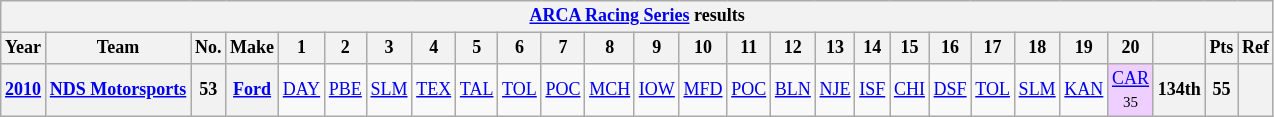<table class="wikitable" style="text-align:center; font-size:75%">
<tr>
<th colspan=45><a href='#'>ARCA Racing Series</a> results</th>
</tr>
<tr>
<th>Year</th>
<th>Team</th>
<th>No.</th>
<th>Make</th>
<th>1</th>
<th>2</th>
<th>3</th>
<th>4</th>
<th>5</th>
<th>6</th>
<th>7</th>
<th>8</th>
<th>9</th>
<th>10</th>
<th>11</th>
<th>12</th>
<th>13</th>
<th>14</th>
<th>15</th>
<th>16</th>
<th>17</th>
<th>18</th>
<th>19</th>
<th>20</th>
<th></th>
<th>Pts</th>
<th>Ref</th>
</tr>
<tr>
<th><a href='#'>2010</a></th>
<th><a href='#'>NDS Motorsports</a></th>
<th>53</th>
<th><a href='#'>Ford</a></th>
<td><a href='#'>DAY</a></td>
<td><a href='#'>PBE</a></td>
<td><a href='#'>SLM</a></td>
<td><a href='#'>TEX</a></td>
<td><a href='#'>TAL</a></td>
<td><a href='#'>TOL</a></td>
<td><a href='#'>POC</a></td>
<td><a href='#'>MCH</a></td>
<td><a href='#'>IOW</a></td>
<td><a href='#'>MFD</a></td>
<td><a href='#'>POC</a></td>
<td><a href='#'>BLN</a></td>
<td><a href='#'>NJE</a></td>
<td><a href='#'>ISF</a></td>
<td><a href='#'>CHI</a></td>
<td><a href='#'>DSF</a></td>
<td><a href='#'>TOL</a></td>
<td><a href='#'>SLM</a></td>
<td><a href='#'>KAN</a></td>
<td style="background:#EFCFFF;"><a href='#'>CAR</a><br><small>35</small></td>
<th>134th</th>
<th>55</th>
<th></th>
</tr>
</table>
